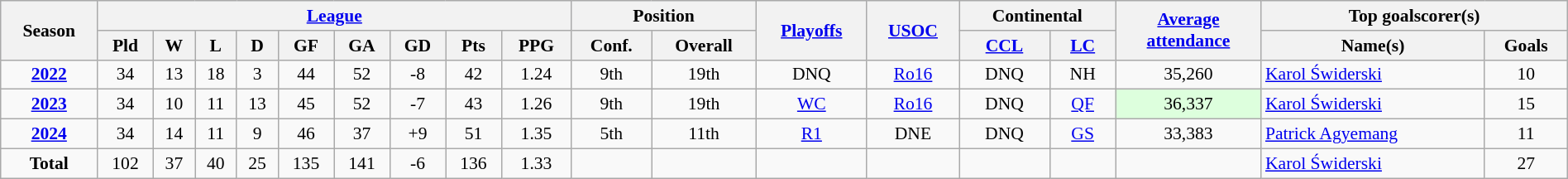<table class="wikitable" width=100% style="font-size:90%; text-align:center;">
<tr style="background:#f0f6ff;">
<th rowspan=2>Season</th>
<th colspan=9><a href='#'>League</a></th>
<th colspan=2>Position</th>
<th rowspan=2><a href='#'>Playoffs</a></th>
<th rowspan=2><a href='#'>USOC</a></th>
<th colspan="2">Continental</th>
<th rowspan=2><a href='#'>Average<br>attendance</a></th>
<th colspan=2>Top goalscorer(s)</th>
</tr>
<tr>
<th>Pld</th>
<th>W</th>
<th>L</th>
<th>D</th>
<th>GF</th>
<th>GA</th>
<th>GD</th>
<th>Pts</th>
<th>PPG</th>
<th>Conf.</th>
<th>Overall</th>
<th><a href='#'>CCL</a></th>
<th><a href='#'>LC</a></th>
<th>Name(s)</th>
<th>Goals</th>
</tr>
<tr>
<td><strong><a href='#'>2022</a></strong></td>
<td>34</td>
<td>13</td>
<td>18</td>
<td>3</td>
<td>44</td>
<td>52</td>
<td>-8</td>
<td>42</td>
<td>1.24</td>
<td>9th</td>
<td>19th</td>
<td>DNQ</td>
<td><a href='#'>Ro16</a></td>
<td>DNQ</td>
<td>NH</td>
<td>35,260</td>
<td align="left"> <a href='#'>Karol Świderski</a></td>
<td>10</td>
</tr>
<tr>
<td><strong><a href='#'>2023</a></strong></td>
<td>34</td>
<td>10</td>
<td>11</td>
<td>13</td>
<td>45</td>
<td>52</td>
<td>-7</td>
<td>43</td>
<td>1.26</td>
<td>9th</td>
<td>19th</td>
<td><a href='#'>WC</a></td>
<td><a href='#'>Ro16</a></td>
<td>DNQ</td>
<td><a href='#'>QF</a></td>
<td style="background:#dfd;">36,337</td>
<td align="left"> <a href='#'>Karol Świderski</a></td>
<td>15</td>
</tr>
<tr>
<td><strong><a href='#'>2024</a></strong></td>
<td>34</td>
<td>14</td>
<td>11</td>
<td>9</td>
<td>46</td>
<td>37</td>
<td>+9</td>
<td>51</td>
<td>1.35</td>
<td>5th</td>
<td>11th</td>
<td><a href='#'>R1</a></td>
<td>DNE</td>
<td>DNQ</td>
<td><a href='#'>GS</a></td>
<td>33,383</td>
<td align="left"> <a href='#'>Patrick Agyemang</a></td>
<td>11</td>
</tr>
<tr>
<td><strong>Total</strong></td>
<td>102</td>
<td>37</td>
<td>40</td>
<td>25</td>
<td>135</td>
<td>141</td>
<td>-6</td>
<td>136</td>
<td>1.33</td>
<td></td>
<td></td>
<td></td>
<td></td>
<td></td>
<td></td>
<td></td>
<td align="left"> <a href='#'>Karol Świderski</a></td>
<td>27</td>
</tr>
</table>
